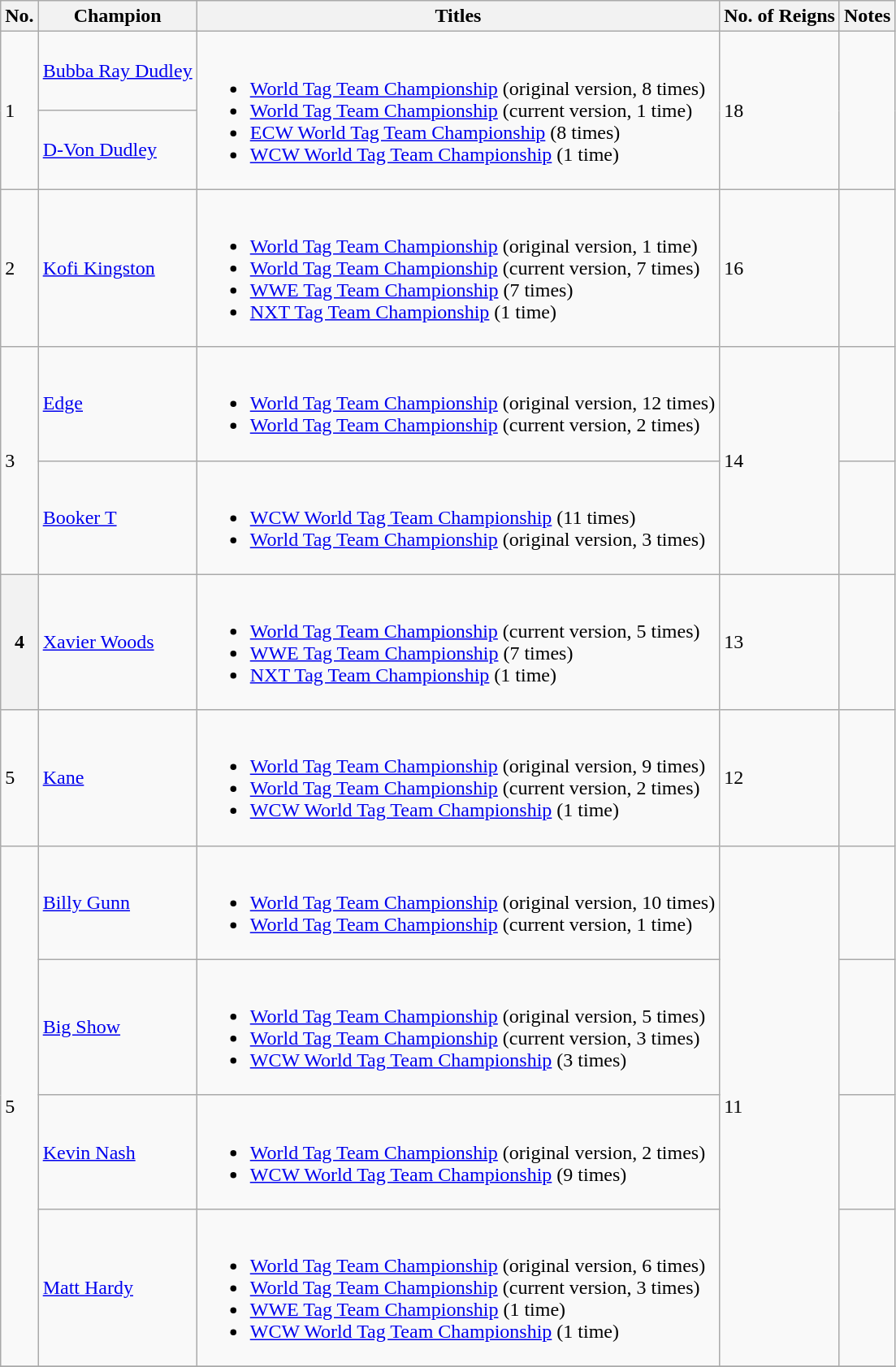<table class="wikitable">
<tr>
<th>No.</th>
<th>Champion</th>
<th>Titles</th>
<th>No. of Reigns</th>
<th>Notes</th>
</tr>
<tr>
<td rowspan=2>1</td>
<td><a href='#'>Bubba Ray Dudley</a></td>
<td rowspan=2><br><ul><li><a href='#'>World Tag Team Championship</a> (original version, 8 times)</li><li><a href='#'>World Tag Team Championship</a> (current version, 1 time)</li><li><a href='#'>ECW World Tag Team Championship</a> (8 times)</li><li><a href='#'>WCW World Tag Team Championship</a> (1 time)</li></ul></td>
<td rowspan=2>18</td>
<td rowspan=2></td>
</tr>
<tr>
<td><a href='#'>D-Von Dudley</a></td>
</tr>
<tr>
<td>2</td>
<td><a href='#'>Kofi Kingston</a></td>
<td><br><ul><li><a href='#'>World Tag Team Championship</a> (original version, 1 time)</li><li><a href='#'>World Tag Team Championship</a> (current version, 7 times)</li><li><a href='#'>WWE Tag Team Championship</a> (7 times)</li><li><a href='#'>NXT Tag Team Championship</a> (1 time)</li></ul></td>
<td>16</td>
<td></td>
</tr>
<tr>
<td rowspan=2>3</td>
<td><a href='#'>Edge</a></td>
<td><br><ul><li><a href='#'>World Tag Team Championship</a> (original version, 12 times)</li><li><a href='#'>World Tag Team Championship</a> (current version, 2 times)</li></ul></td>
<td rowspan=2>14</td>
<td></td>
</tr>
<tr>
<td><a href='#'>Booker T</a></td>
<td><br><ul><li><a href='#'>WCW World Tag Team Championship</a> (11 times)</li><li><a href='#'>World Tag Team Championship</a> (original version, 3 times)</li></ul></td>
<td></td>
</tr>
<tr>
<th>4</th>
<td><a href='#'>Xavier Woods</a></td>
<td><br><ul><li><a href='#'>World Tag Team Championship</a> (current version, 5 times)</li><li><a href='#'>WWE Tag Team Championship</a> (7 times)</li><li><a href='#'>NXT Tag Team Championship</a> (1 time)</li></ul></td>
<td>13</td>
<td></td>
</tr>
<tr>
<td>5</td>
<td><a href='#'>Kane</a></td>
<td><br><ul><li><a href='#'>World Tag Team Championship</a> (original version, 9 times)</li><li><a href='#'>World Tag Team Championship</a> (current version, 2 times)</li><li><a href='#'>WCW World Tag Team Championship</a> (1 time)</li></ul></td>
<td>12</td>
<td></td>
</tr>
<tr>
<td rowspan=4>5</td>
<td><a href='#'>Billy Gunn</a></td>
<td><br><ul><li><a href='#'>World Tag Team Championship</a> (original version, 10 times)</li><li><a href='#'>World Tag Team Championship</a> (current version, 1 time)</li></ul></td>
<td rowspan=4>11</td>
<td></td>
</tr>
<tr>
<td><a href='#'>Big Show</a></td>
<td><br><ul><li><a href='#'>World Tag Team Championship</a> (original version, 5 times)</li><li><a href='#'>World Tag Team Championship</a> (current version, 3 times)</li><li><a href='#'>WCW World Tag Team Championship</a> (3 times)</li></ul></td>
<td></td>
</tr>
<tr>
<td><a href='#'>Kevin Nash</a></td>
<td><br><ul><li><a href='#'>World Tag Team Championship</a> (original version, 2 times)</li><li><a href='#'>WCW World Tag Team Championship</a> (9 times)</li></ul></td>
<td></td>
</tr>
<tr>
<td><a href='#'>Matt Hardy</a></td>
<td><br><ul><li><a href='#'>World Tag Team Championship</a> (original version, 6 times)</li><li><a href='#'>World Tag Team Championship</a> (current version, 3 times)</li><li><a href='#'>WWE Tag Team Championship</a> (1 time)</li><li><a href='#'>WCW World Tag Team Championship</a> (1 time)</li></ul></td>
<td></td>
</tr>
<tr>
</tr>
</table>
